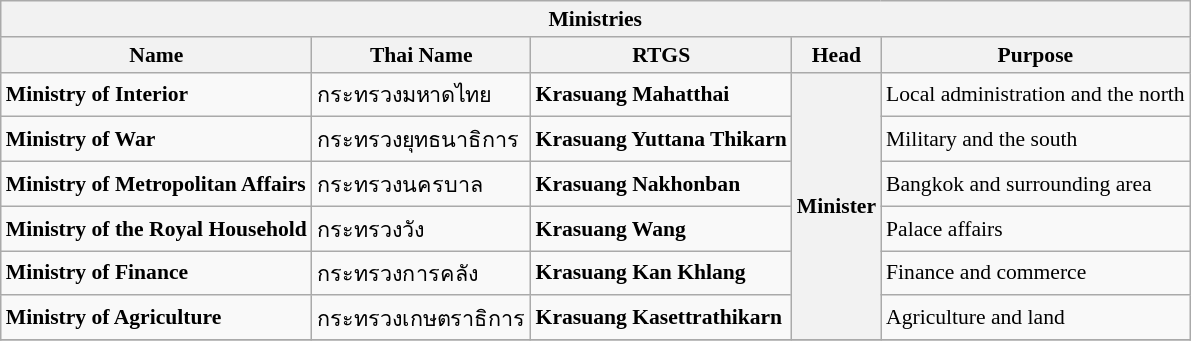<table class="wikitable" style="font-size:90%;">
<tr>
<th colspan="5" style="background:">Ministries</th>
</tr>
<tr>
<th>Name</th>
<th>Thai Name</th>
<th>RTGS</th>
<th>Head</th>
<th>Purpose</th>
</tr>
<tr>
<td><strong>Ministry of Interior</strong></td>
<td>กระทรวงมหาดไทย</td>
<td><strong>Krasuang Mahatthai</strong></td>
<th rowspan="6">Minister</th>
<td>Local administration and the north</td>
</tr>
<tr>
<td><strong>Ministry of War</strong></td>
<td>กระทรวงยุทธนาธิการ</td>
<td><strong>Krasuang Yuttana Thikarn</strong></td>
<td>Military and the south</td>
</tr>
<tr>
<td><strong>Ministry of Metropolitan  Affairs</strong></td>
<td>กระทรวงนครบาล</td>
<td><strong>Krasuang Nakhonban</strong></td>
<td>Bangkok and surrounding area</td>
</tr>
<tr>
<td><strong>Ministry of the Royal Household</strong></td>
<td>กระทรวงวัง</td>
<td><strong>Krasuang Wang</strong></td>
<td>Palace affairs</td>
</tr>
<tr>
<td><strong>Ministry of Finance</strong></td>
<td>กระทรวงการคลัง</td>
<td><strong>Krasuang Kan Khlang</strong></td>
<td>Finance and commerce</td>
</tr>
<tr>
<td><strong>Ministry of Agriculture</strong></td>
<td>กระทรวงเกษตราธิการ</td>
<td><strong>Krasuang Kasettrathikarn</strong></td>
<td>Agriculture and land</td>
</tr>
<tr>
</tr>
</table>
